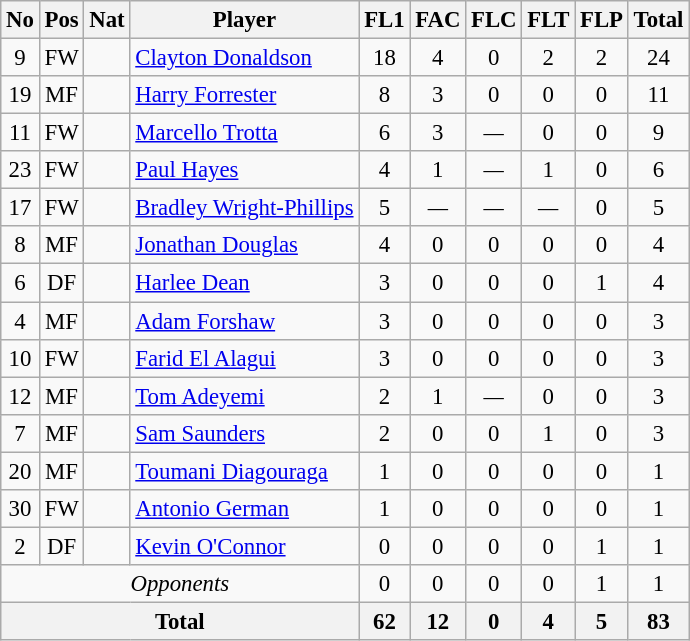<table class="wikitable" style="text-align:center; border:1px #aaa solid; font-size:95%;">
<tr>
<th>No</th>
<th>Pos</th>
<th>Nat</th>
<th>Player</th>
<th>FL1</th>
<th>FAC</th>
<th>FLC</th>
<th>FLT</th>
<th>FLP</th>
<th>Total</th>
</tr>
<tr>
<td>9</td>
<td>FW</td>
<td></td>
<td style="text-align:left;"><a href='#'>Clayton Donaldson</a></td>
<td>18</td>
<td>4</td>
<td>0</td>
<td>2</td>
<td>2</td>
<td>24</td>
</tr>
<tr>
<td>19</td>
<td>MF</td>
<td></td>
<td style="text-align:left;"><a href='#'>Harry Forrester</a></td>
<td>8</td>
<td>3</td>
<td>0</td>
<td>0</td>
<td>0</td>
<td>11</td>
</tr>
<tr>
<td>11</td>
<td>FW</td>
<td></td>
<td style="text-align:left;"><a href='#'>Marcello Trotta</a></td>
<td>6</td>
<td>3</td>
<td><em>—</em></td>
<td>0</td>
<td>0</td>
<td>9</td>
</tr>
<tr>
<td>23</td>
<td>FW</td>
<td></td>
<td style="text-align:left;"><a href='#'>Paul Hayes</a></td>
<td>4</td>
<td>1</td>
<td><em>—</em></td>
<td>1</td>
<td>0</td>
<td>6</td>
</tr>
<tr>
<td>17</td>
<td>FW</td>
<td></td>
<td style="text-align:left;"><a href='#'>Bradley Wright-Phillips</a></td>
<td>5</td>
<td><em>—</em></td>
<td><em>—</em></td>
<td><em>—</em></td>
<td>0</td>
<td>5</td>
</tr>
<tr>
<td>8</td>
<td>MF</td>
<td></td>
<td style="text-align:left;"><a href='#'>Jonathan Douglas</a></td>
<td>4</td>
<td>0</td>
<td>0</td>
<td>0</td>
<td>0</td>
<td>4</td>
</tr>
<tr>
<td>6</td>
<td>DF</td>
<td></td>
<td style="text-align:left;"><a href='#'>Harlee Dean</a></td>
<td>3</td>
<td>0</td>
<td>0</td>
<td>0</td>
<td>1</td>
<td>4</td>
</tr>
<tr>
<td>4</td>
<td>MF</td>
<td></td>
<td style="text-align:left;"><a href='#'>Adam Forshaw</a></td>
<td>3</td>
<td>0</td>
<td>0</td>
<td>0</td>
<td>0</td>
<td>3</td>
</tr>
<tr>
<td>10</td>
<td>FW</td>
<td></td>
<td style="text-align:left;"><a href='#'>Farid El Alagui</a></td>
<td>3</td>
<td>0</td>
<td>0</td>
<td>0</td>
<td>0</td>
<td>3</td>
</tr>
<tr>
<td>12</td>
<td>MF</td>
<td></td>
<td style="text-align:left;"><a href='#'>Tom Adeyemi</a></td>
<td>2</td>
<td>1</td>
<td><em>—</em></td>
<td>0</td>
<td>0</td>
<td>3</td>
</tr>
<tr>
<td>7</td>
<td>MF</td>
<td></td>
<td style="text-align:left;"><a href='#'>Sam Saunders</a></td>
<td>2</td>
<td>0</td>
<td>0</td>
<td>1</td>
<td>0</td>
<td>3</td>
</tr>
<tr>
<td>20</td>
<td>MF</td>
<td></td>
<td style="text-align:left;"><a href='#'>Toumani Diagouraga</a></td>
<td>1</td>
<td>0</td>
<td>0</td>
<td>0</td>
<td>0</td>
<td>1</td>
</tr>
<tr>
<td>30</td>
<td>FW</td>
<td></td>
<td style="text-align:left;"><a href='#'>Antonio German</a></td>
<td>1</td>
<td>0</td>
<td>0</td>
<td>0</td>
<td>0</td>
<td>1</td>
</tr>
<tr>
<td>2</td>
<td>DF</td>
<td></td>
<td style="text-align:left;"><a href='#'>Kevin O'Connor</a></td>
<td>0</td>
<td>0</td>
<td>0</td>
<td>0</td>
<td>1</td>
<td>1</td>
</tr>
<tr>
<td colspan="4"><em>Opponents</em></td>
<td>0</td>
<td>0</td>
<td>0</td>
<td>0</td>
<td>1</td>
<td>1</td>
</tr>
<tr>
<th colspan="4">Total</th>
<th>62</th>
<th>12</th>
<th>0</th>
<th>4</th>
<th>5</th>
<th>83</th>
</tr>
</table>
